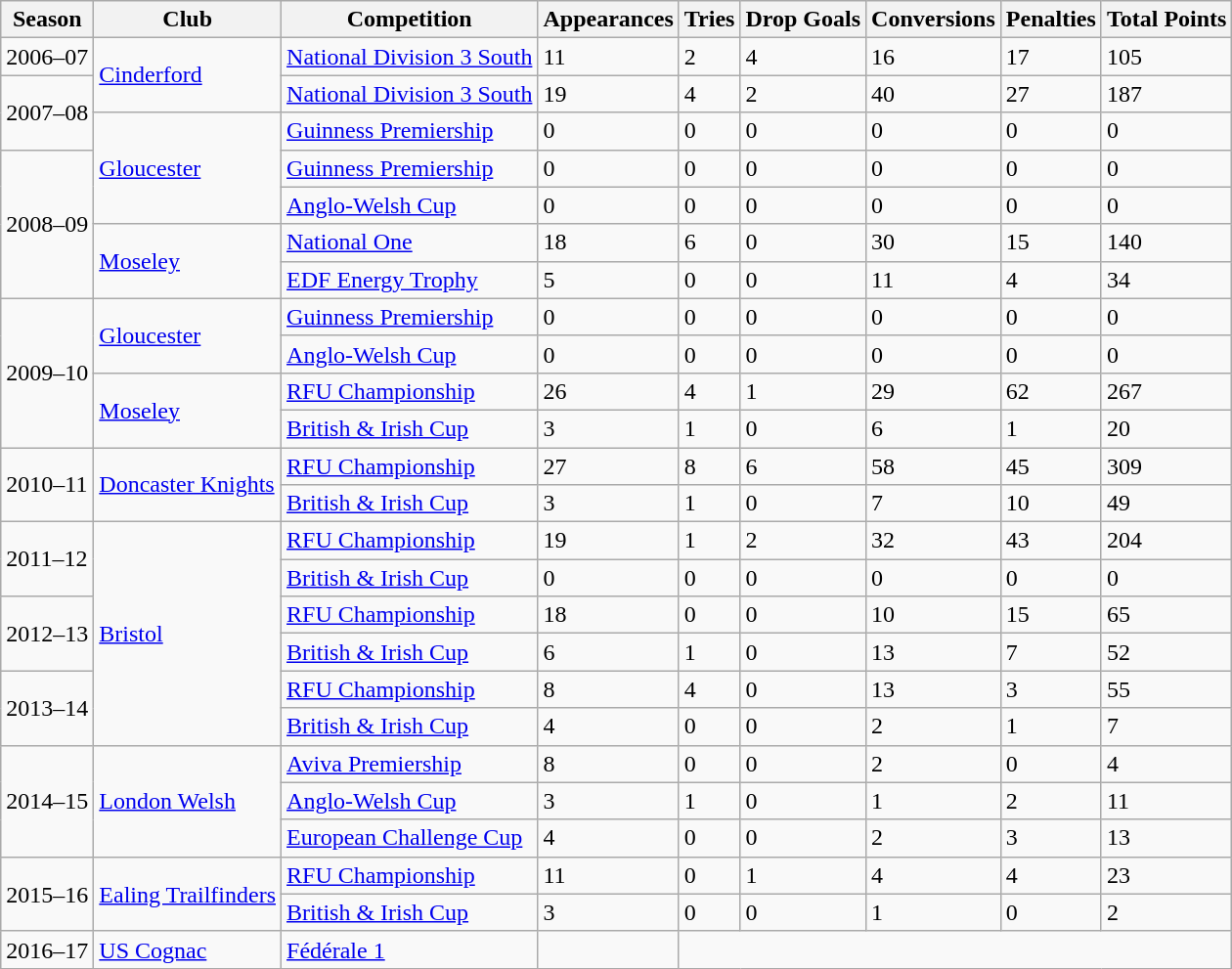<table class="wikitable sortable">
<tr>
<th>Season</th>
<th>Club</th>
<th>Competition</th>
<th>Appearances</th>
<th>Tries</th>
<th>Drop Goals</th>
<th>Conversions</th>
<th>Penalties</th>
<th>Total Points</th>
</tr>
<tr>
<td>2006–07</td>
<td rowspan=2><a href='#'>Cinderford</a></td>
<td><a href='#'>National Division 3 South</a></td>
<td>11</td>
<td>2</td>
<td>4</td>
<td>16</td>
<td>17</td>
<td>105</td>
</tr>
<tr>
<td rowspan=2>2007–08</td>
<td><a href='#'>National Division 3 South</a></td>
<td>19</td>
<td>4</td>
<td>2</td>
<td>40</td>
<td>27</td>
<td>187</td>
</tr>
<tr>
<td rowspan=3><a href='#'>Gloucester</a></td>
<td><a href='#'>Guinness Premiership</a></td>
<td>0</td>
<td>0</td>
<td>0</td>
<td>0</td>
<td>0</td>
<td>0</td>
</tr>
<tr>
<td rowspan=4>2008–09</td>
<td><a href='#'>Guinness Premiership</a></td>
<td>0</td>
<td>0</td>
<td>0</td>
<td>0</td>
<td>0</td>
<td>0</td>
</tr>
<tr>
<td><a href='#'>Anglo-Welsh Cup</a></td>
<td>0</td>
<td>0</td>
<td>0</td>
<td>0</td>
<td>0</td>
<td>0</td>
</tr>
<tr>
<td rowspan=2><a href='#'>Moseley</a></td>
<td><a href='#'>National One</a></td>
<td>18</td>
<td>6</td>
<td>0</td>
<td>30</td>
<td>15</td>
<td>140</td>
</tr>
<tr>
<td><a href='#'>EDF Energy Trophy</a></td>
<td>5</td>
<td>0</td>
<td>0</td>
<td>11</td>
<td>4</td>
<td>34</td>
</tr>
<tr>
<td rowspan=4>2009–10</td>
<td rowspan=2><a href='#'>Gloucester</a></td>
<td><a href='#'>Guinness Premiership</a></td>
<td>0</td>
<td>0</td>
<td>0</td>
<td>0</td>
<td>0</td>
<td>0</td>
</tr>
<tr>
<td><a href='#'>Anglo-Welsh Cup</a></td>
<td>0</td>
<td>0</td>
<td>0</td>
<td>0</td>
<td>0</td>
<td>0</td>
</tr>
<tr>
<td rowspan=2><a href='#'>Moseley</a></td>
<td><a href='#'>RFU Championship</a></td>
<td>26</td>
<td>4</td>
<td>1</td>
<td>29</td>
<td>62</td>
<td>267 </td>
</tr>
<tr>
<td><a href='#'>British & Irish Cup</a></td>
<td>3</td>
<td>1</td>
<td>0</td>
<td>6</td>
<td>1</td>
<td>20</td>
</tr>
<tr>
<td rowspan=2>2010–11</td>
<td rowspan=2><a href='#'>Doncaster Knights</a></td>
<td><a href='#'>RFU Championship</a></td>
<td>27</td>
<td>8</td>
<td>6</td>
<td>58</td>
<td>45</td>
<td>309 </td>
</tr>
<tr>
<td><a href='#'>British & Irish Cup</a></td>
<td>3</td>
<td>1</td>
<td>0</td>
<td>7</td>
<td>10</td>
<td>49</td>
</tr>
<tr>
<td rowspan=2>2011–12</td>
<td rowspan=6><a href='#'>Bristol</a></td>
<td><a href='#'>RFU Championship</a></td>
<td>19</td>
<td>1</td>
<td>2</td>
<td>32</td>
<td>43</td>
<td>204 </td>
</tr>
<tr>
<td><a href='#'>British & Irish Cup</a></td>
<td>0</td>
<td>0</td>
<td>0</td>
<td>0</td>
<td>0</td>
<td>0</td>
</tr>
<tr>
<td rowspan=2>2012–13</td>
<td><a href='#'>RFU Championship</a></td>
<td>18</td>
<td>0</td>
<td>0</td>
<td>10</td>
<td>15</td>
<td>65</td>
</tr>
<tr>
<td><a href='#'>British & Irish Cup</a></td>
<td>6</td>
<td>1</td>
<td>0</td>
<td>13</td>
<td>7</td>
<td>52</td>
</tr>
<tr>
<td rowspan=2>2013–14</td>
<td><a href='#'>RFU Championship</a></td>
<td>8</td>
<td>4</td>
<td>0</td>
<td>13</td>
<td>3</td>
<td>55</td>
</tr>
<tr>
<td><a href='#'>British & Irish Cup</a></td>
<td>4</td>
<td>0</td>
<td>0</td>
<td>2</td>
<td>1</td>
<td>7</td>
</tr>
<tr>
<td rowspan=3>2014–15</td>
<td rowspan=3><a href='#'>London Welsh</a></td>
<td><a href='#'>Aviva Premiership</a></td>
<td>8</td>
<td>0</td>
<td>0</td>
<td>2</td>
<td>0</td>
<td>4</td>
</tr>
<tr>
<td><a href='#'>Anglo-Welsh Cup</a></td>
<td>3</td>
<td>1</td>
<td>0</td>
<td>1</td>
<td>2</td>
<td>11</td>
</tr>
<tr>
<td><a href='#'>European Challenge Cup</a></td>
<td>4</td>
<td>0</td>
<td>0</td>
<td>2</td>
<td>3</td>
<td>13</td>
</tr>
<tr>
<td rowspan=2>2015–16</td>
<td rowspan=2><a href='#'>Ealing Trailfinders</a></td>
<td><a href='#'>RFU Championship</a></td>
<td>11</td>
<td>0</td>
<td>1</td>
<td>4</td>
<td>4</td>
<td>23</td>
</tr>
<tr>
<td><a href='#'>British & Irish Cup</a></td>
<td>3</td>
<td>0</td>
<td>0</td>
<td>1</td>
<td>0</td>
<td>2</td>
</tr>
<tr>
<td>2016–17</td>
<td><a href='#'>US Cognac</a></td>
<td><a href='#'>Fédérale 1</a></td>
<td></td>
</tr>
<tr>
</tr>
</table>
